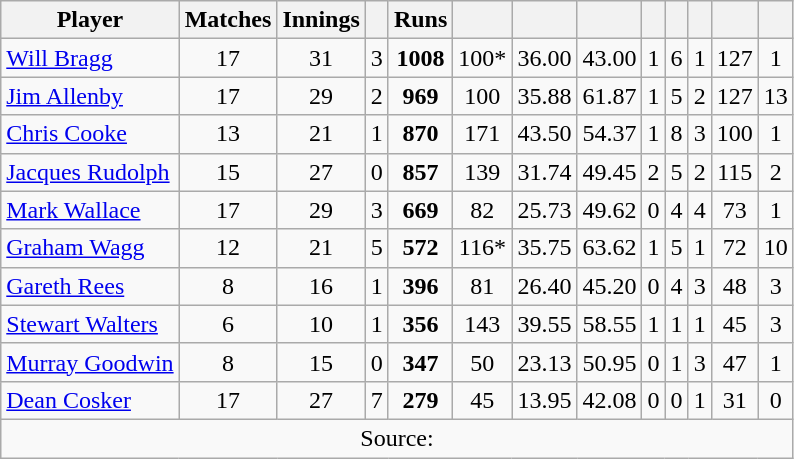<table class="wikitable" style="text-align:center">
<tr>
<th>Player</th>
<th>Matches</th>
<th>Innings</th>
<th></th>
<th>Runs</th>
<th></th>
<th></th>
<th></th>
<th></th>
<th></th>
<th></th>
<th></th>
<th></th>
</tr>
<tr>
<td align="left"><a href='#'>Will Bragg</a></td>
<td>17</td>
<td>31</td>
<td>3</td>
<td><strong>1008</strong></td>
<td>100*</td>
<td>36.00</td>
<td>43.00</td>
<td>1</td>
<td>6</td>
<td>1</td>
<td>127</td>
<td>1</td>
</tr>
<tr>
<td align="left"><a href='#'>Jim Allenby</a></td>
<td>17</td>
<td>29</td>
<td>2</td>
<td><strong>969</strong></td>
<td>100</td>
<td>35.88</td>
<td>61.87</td>
<td>1</td>
<td>5</td>
<td>2</td>
<td>127</td>
<td>13</td>
</tr>
<tr>
<td align="left"><a href='#'>Chris Cooke</a></td>
<td>13</td>
<td>21</td>
<td>1</td>
<td><strong>870</strong></td>
<td>171</td>
<td>43.50</td>
<td>54.37</td>
<td>1</td>
<td>8</td>
<td>3</td>
<td>100</td>
<td>1</td>
</tr>
<tr>
<td align="left"><a href='#'>Jacques Rudolph</a></td>
<td>15</td>
<td>27</td>
<td>0</td>
<td><strong>857</strong></td>
<td>139</td>
<td>31.74</td>
<td>49.45</td>
<td>2</td>
<td>5</td>
<td>2</td>
<td>115</td>
<td>2</td>
</tr>
<tr>
<td align="left"><a href='#'>Mark Wallace</a></td>
<td>17</td>
<td>29</td>
<td>3</td>
<td><strong>669</strong></td>
<td>82</td>
<td>25.73</td>
<td>49.62</td>
<td>0</td>
<td>4</td>
<td>4</td>
<td>73</td>
<td>1</td>
</tr>
<tr>
<td align="left"><a href='#'>Graham Wagg</a></td>
<td>12</td>
<td>21</td>
<td>5</td>
<td><strong>572</strong></td>
<td>116*</td>
<td>35.75</td>
<td>63.62</td>
<td>1</td>
<td>5</td>
<td>1</td>
<td>72</td>
<td>10</td>
</tr>
<tr>
<td align="left"><a href='#'>Gareth Rees</a></td>
<td>8</td>
<td>16</td>
<td>1</td>
<td><strong>396</strong></td>
<td>81</td>
<td>26.40</td>
<td>45.20</td>
<td>0</td>
<td>4</td>
<td>3</td>
<td>48</td>
<td>3</td>
</tr>
<tr>
<td align="left"><a href='#'>Stewart Walters</a></td>
<td>6</td>
<td>10</td>
<td>1</td>
<td><strong>356</strong></td>
<td>143</td>
<td>39.55</td>
<td>58.55</td>
<td>1</td>
<td>1</td>
<td>1</td>
<td>45</td>
<td>3</td>
</tr>
<tr>
<td align="left"><a href='#'>Murray Goodwin</a></td>
<td>8</td>
<td>15</td>
<td>0</td>
<td><strong>347</strong></td>
<td>50</td>
<td>23.13</td>
<td>50.95</td>
<td>0</td>
<td>1</td>
<td>3</td>
<td>47</td>
<td>1</td>
</tr>
<tr>
<td align="left"><a href='#'>Dean Cosker</a></td>
<td>17</td>
<td>27</td>
<td>7</td>
<td><strong>279</strong></td>
<td>45</td>
<td>13.95</td>
<td>42.08</td>
<td>0</td>
<td>0</td>
<td>1</td>
<td>31</td>
<td>0</td>
</tr>
<tr>
<td colspan="13">Source:</td>
</tr>
</table>
